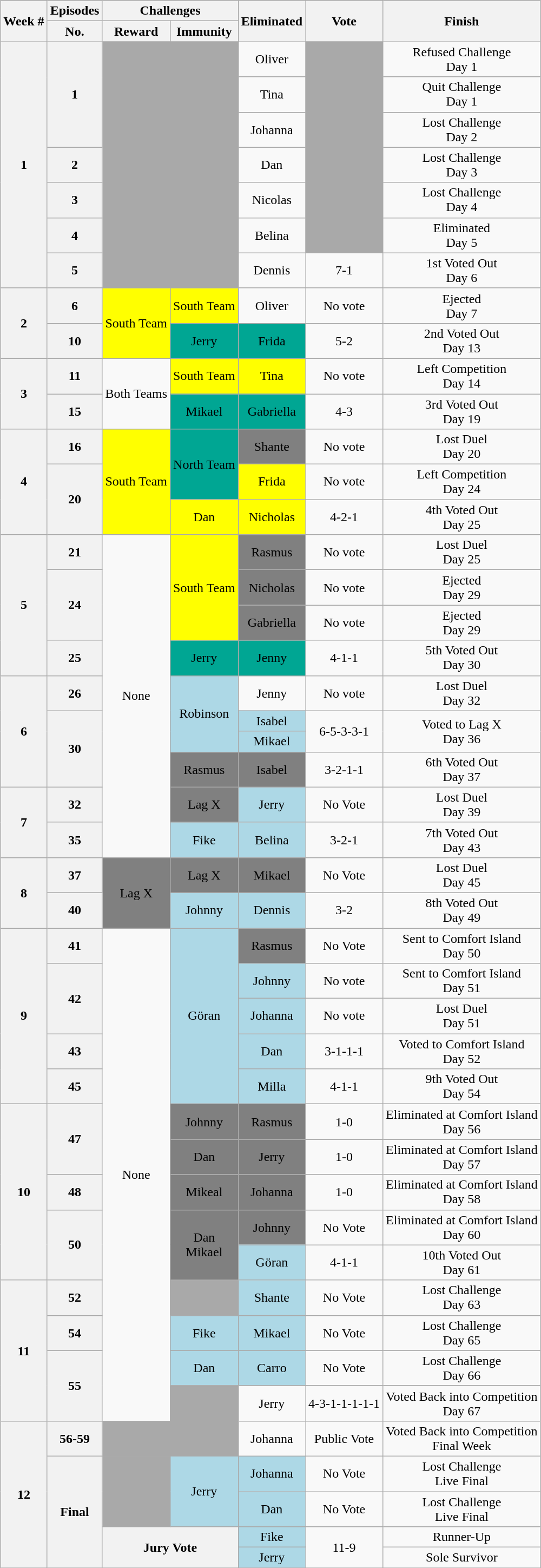<table class="wikitable nowrap" style="margin:auto; text-align:center">
<tr>
<th colspan=1 rowspan="2">Week #</th>
<th colspan=1>Episodes</th>
<th colspan="2">Challenges</th>
<th rowspan="2">Eliminated</th>
<th rowspan=2>Vote</th>
<th rowspan="2">Finish</th>
</tr>
<tr>
<th colspan="1">No.</th>
<th>Reward</th>
<th>Immunity</th>
</tr>
<tr>
<th rowspan="7">1</th>
<th rowspan="3">1</th>
<td colspan="2" rowspan="7" bgcolor="darkgray"></td>
<td>Oliver</td>
<td bgcolor="darkgray" rowspan="6"></td>
<td>Refused Challenge<br>Day 1</td>
</tr>
<tr>
<td>Tina</td>
<td>Quit Challenge<br>Day 1</td>
</tr>
<tr>
<td>Johanna</td>
<td>Lost Challenge<br>Day 2</td>
</tr>
<tr>
<th rowspan="1">2</th>
<td>Dan</td>
<td>Lost Challenge<br>Day 3</td>
</tr>
<tr>
<th rowspan="1">3</th>
<td>Nicolas</td>
<td>Lost Challenge<br>Day 4</td>
</tr>
<tr>
<th rowspan="1">4</th>
<td>Belina</td>
<td>Eliminated<br>Day 5</td>
</tr>
<tr>
<th rowspan="1">5</th>
<td>Dennis</td>
<td>7-1</td>
<td>1st Voted Out<br>Day 6</td>
</tr>
<tr>
<th rowspan="2">2</th>
<th rowspan="1">6</th>
<td rowspan="2" bgcolor="yellow">South Team</td>
<td rowspan="1" bgcolor="yellow">South Team</td>
<td>Oliver</td>
<td>No vote</td>
<td>Ejected<br>Day 7</td>
</tr>
<tr>
<th rowspan="1">10</th>
<td rowspan="1" bgcolor="#00A693">Jerry</td>
<td bgcolor="#00A693">Frida</td>
<td>5-2</td>
<td>2nd Voted Out<br>Day 13</td>
</tr>
<tr>
<th rowspan="2">3</th>
<th rowspan="1">11</th>
<td rowspan="2">Both Teams</td>
<td rowspan="1" bgcolor="yellow">South Team</td>
<td bgcolor="yellow">Tina</td>
<td>No vote</td>
<td>Left Competition<br>Day 14</td>
</tr>
<tr>
<th rowspan="1">15</th>
<td rowspan="1" bgcolor="#00A693">Mikael</td>
<td bgcolor="#00A693">Gabriella</td>
<td>4-3</td>
<td>3rd Voted Out<br>Day 19</td>
</tr>
<tr>
<th rowspan="3">4</th>
<th rowspan="1">16</th>
<td rowspan="3" bgcolor="yellow">South Team</td>
<td rowspan="2" bgcolor="#00A693">North Team</td>
<td bgcolor="gray"><span>Shante</span></td>
<td>No vote</td>
<td>Lost Duel<br>Day 20</td>
</tr>
<tr>
<th rowspan="2">20</th>
<td bgcolor="yellow">Frida</td>
<td>No vote</td>
<td>Left Competition<br>Day 24</td>
</tr>
<tr>
<td rowspan="1" bgcolor="yellow">Dan</td>
<td bgcolor="yellow">Nicholas</td>
<td>4-2-1</td>
<td>4th Voted Out<br>Day 25</td>
</tr>
<tr>
<th rowspan="4">5</th>
<th rowspan="1">21</th>
<td rowspan="10">None</td>
<td rowspan="3" bgcolor="yellow">South Team</td>
<td bgcolor="gray"><span>Rasmus</span></td>
<td>No vote</td>
<td>Lost Duel<br>Day 25</td>
</tr>
<tr>
<th rowspan="2">24</th>
<td bgcolor="gray"><span>Nicholas</span></td>
<td>No vote</td>
<td>Ejected<br>Day 29</td>
</tr>
<tr>
<td bgcolor="gray"><span>Gabriella</span></td>
<td>No vote</td>
<td>Ejected<br>Day 29</td>
</tr>
<tr>
<th rowspan="1">25</th>
<td rowspan="1" bgcolor="#00A693">Jerry</td>
<td bgcolor="#00A693">Jenny</td>
<td>4-1-1</td>
<td>5th Voted Out<br>Day 30</td>
</tr>
<tr>
<th rowspan="4">6</th>
<th rowspan="1">26</th>
<td rowspan="3" bgcolor="lightblue">Robinson</td>
<td>Jenny</td>
<td>No vote</td>
<td>Lost Duel<br>Day 32</td>
</tr>
<tr>
<th rowspan="3">30</th>
<td bgcolor="lightblue">Isabel</td>
<td rowspan="2">6-5-3-3-1</td>
<td rowspan="2">Voted to Lag X<br>Day 36</td>
</tr>
<tr>
<td bgcolor="lightblue">Mikael</td>
</tr>
<tr>
<td rowspan="1" bgcolor="gray"><span>Rasmus</span></td>
<td bgcolor="gray"><span>Isabel</span></td>
<td>3-2-1-1</td>
<td>6th Voted Out<br>Day 37</td>
</tr>
<tr>
<th rowspan="2">7</th>
<th rowspan="1">32</th>
<td bgcolor="gray"><span>Lag X</span></td>
<td bgcolor="lightblue">Jerry</td>
<td>No Vote</td>
<td>Lost Duel<br>Day 39</td>
</tr>
<tr>
<th rowspan="1">35</th>
<td bgcolor="lightblue">Fike</td>
<td bgcolor="lightblue">Belina</td>
<td>3-2-1</td>
<td>7th Voted Out<br>Day 43</td>
</tr>
<tr>
<th rowspan="2">8</th>
<th rowspan="1">37</th>
<td rowspan="2" bgcolor="gray"><span>Lag X</span></td>
<td bgcolor="gray"><span>Lag X</span></td>
<td bgcolor="gray"><span>Mikael</span></td>
<td>No Vote</td>
<td>Lost Duel<br>Day 45</td>
</tr>
<tr>
<th rowspan="1">40</th>
<td bgcolor="lightblue">Johnny</td>
<td bgcolor="lightblue">Dennis</td>
<td>3-2</td>
<td>8th Voted Out<br>Day 49</td>
</tr>
<tr>
<th rowspan="5">9</th>
<th rowspan="1">41</th>
<td rowspan="14">None</td>
<td rowspan="5" bgcolor="lightblue">Göran</td>
<td rowspan="1" bgcolor="gray"><span>Rasmus</span></td>
<td>No Vote</td>
<td>Sent to Comfort Island<br>Day 50</td>
</tr>
<tr>
<th rowspan="2">42</th>
<td bgcolor="lightblue">Johnny</td>
<td>No vote</td>
<td>Sent to Comfort Island<br>Day 51</td>
</tr>
<tr>
<td bgcolor="lightblue">Johanna</td>
<td>No vote</td>
<td>Lost Duel<br>Day 51</td>
</tr>
<tr>
<th rowspan="1">43</th>
<td bgcolor="lightblue">Dan</td>
<td>3-1-1-1</td>
<td>Voted to Comfort Island<br> Day 52</td>
</tr>
<tr>
<th rowspan="1">45</th>
<td bgcolor="lightblue">Milla</td>
<td>4-1-1</td>
<td>9th Voted Out<br> Day 54</td>
</tr>
<tr>
<th rowspan="5">10</th>
<th rowspan="2">47</th>
<td rowspan="1" bgcolor="gray"><span>Johnny</span></td>
<td rowspan="1" bgcolor="gray"><span>Rasmus</span></td>
<td>1-0</td>
<td>Eliminated at Comfort Island<br>Day 56</td>
</tr>
<tr>
<td rowspan="1" bgcolor="gray"><span>Dan</span></td>
<td rowspan="1" bgcolor="gray"><span>Jerry</span></td>
<td>1-0</td>
<td>Eliminated at Comfort Island<br>Day 57</td>
</tr>
<tr>
<th rowspan="1">48</th>
<td rowspan="1" bgcolor="gray"><span>Mikeal</span></td>
<td rowspan="1" bgcolor="gray"><span>Johanna</span></td>
<td>1-0</td>
<td>Eliminated at Comfort Island<br>Day 58</td>
</tr>
<tr>
<th rowspan="2">50</th>
<td rowspan="2" bgcolor="gray"><span>Dan<br>Mikael</span></td>
<td rowspan="1" bgcolor="gray"><span>Johnny</span></td>
<td>No Vote</td>
<td>Eliminated at Comfort Island<br>Day 60</td>
</tr>
<tr>
<td rowspan="1" bgcolor="lightblue">Göran</td>
<td>4-1-1</td>
<td>10th Voted Out<br>Day 61</td>
</tr>
<tr>
<th rowspan="4">11</th>
<th rowspan="1">52</th>
<td bgcolor="darkgray"></td>
<td rowspan="1" bgcolor="lightblue">Shante</td>
<td>No Vote</td>
<td>Lost Challenge<br>Day 63</td>
</tr>
<tr>
<th rowspan="1">54</th>
<td rowspan="1" bgcolor="lightblue">Fike</td>
<td rowspan="1" bgcolor="lightblue">Mikael</td>
<td>No Vote</td>
<td>Lost Challenge<br>Day 65</td>
</tr>
<tr>
<th rowspan="2">55</th>
<td rowspan="1" bgcolor="lightblue">Dan</td>
<td rowspan="1" bgcolor="lightblue">Carro</td>
<td>No Vote</td>
<td>Lost Challenge<br>Day 66</td>
</tr>
<tr>
<td bgcolor="darkgray"></td>
<td>Jerry</td>
<td>4-3-1-1-1-1-1</td>
<td>Voted Back into Competition<br>Day 67</td>
</tr>
<tr>
<th rowspan="5">12</th>
<th rowspan="1">56-59</th>
<td bgcolor="darkgray" colspan="2"></td>
<td>Johanna</td>
<td>Public Vote</td>
<td>Voted Back into Competition<br>Final Week</td>
</tr>
<tr>
<th rowspan="4">Final</th>
<td bgcolor="darkgray" rowspan="2"></td>
<td rowspan="2" bgcolor="lightblue">Jerry</td>
<td rowspan="1" bgcolor="lightblue">Johanna</td>
<td>No Vote</td>
<td>Lost Challenge<br>Live Final</td>
</tr>
<tr>
<td rowspan="1" bgcolor="lightblue">Dan</td>
<td>No Vote</td>
<td>Lost Challenge<br>Live Final</td>
</tr>
<tr>
<th colspan="2" rowspan="2">Jury Vote</th>
<td bgcolor="lightblue">Fike</td>
<td rowspan="2">11-9</td>
<td>Runner-Up</td>
</tr>
<tr>
<td bgcolor="lightblue">Jerry</td>
<td>Sole Survivor</td>
</tr>
<tr>
</tr>
</table>
